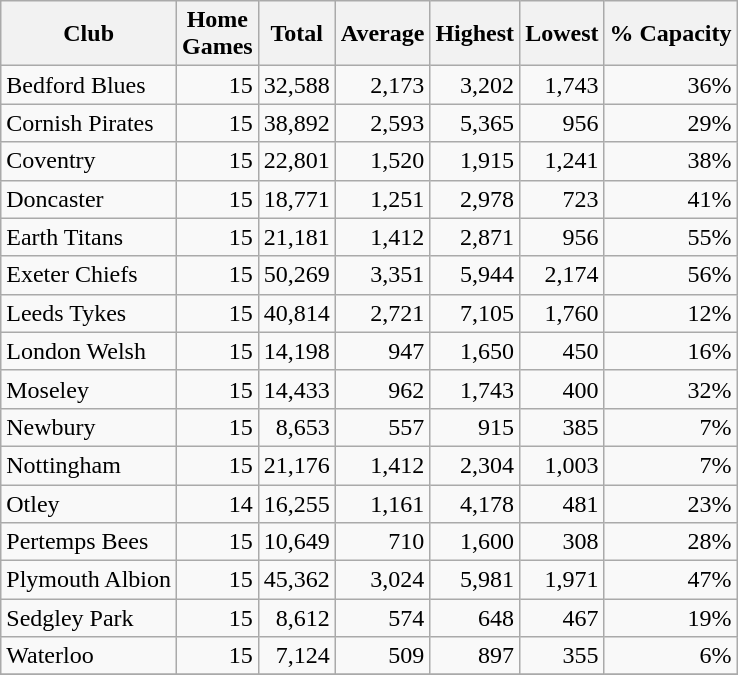<table class="wikitable sortable" style="text-align:right">
<tr>
<th>Club</th>
<th>Home<br>Games</th>
<th>Total</th>
<th>Average</th>
<th>Highest</th>
<th>Lowest</th>
<th>% Capacity</th>
</tr>
<tr>
<td style="text-align:left">Bedford Blues</td>
<td>15</td>
<td>32,588</td>
<td>2,173</td>
<td>3,202</td>
<td>1,743</td>
<td>36%</td>
</tr>
<tr>
<td style="text-align:left">Cornish Pirates</td>
<td>15</td>
<td>38,892</td>
<td>2,593</td>
<td>5,365</td>
<td>956</td>
<td>29%</td>
</tr>
<tr>
<td style="text-align:left">Coventry</td>
<td>15</td>
<td>22,801</td>
<td>1,520</td>
<td>1,915</td>
<td>1,241</td>
<td>38%</td>
</tr>
<tr>
<td style="text-align:left">Doncaster</td>
<td>15</td>
<td>18,771</td>
<td>1,251</td>
<td>2,978</td>
<td>723</td>
<td>41%</td>
</tr>
<tr>
<td style="text-align:left">Earth Titans</td>
<td>15</td>
<td>21,181</td>
<td>1,412</td>
<td>2,871</td>
<td>956</td>
<td>55%</td>
</tr>
<tr>
<td style="text-align:left">Exeter Chiefs</td>
<td>15</td>
<td>50,269</td>
<td>3,351</td>
<td>5,944</td>
<td>2,174</td>
<td>56%</td>
</tr>
<tr>
<td style="text-align:left">Leeds Tykes</td>
<td>15</td>
<td>40,814</td>
<td>2,721</td>
<td>7,105</td>
<td>1,760</td>
<td>12%</td>
</tr>
<tr>
<td style="text-align:left">London Welsh</td>
<td>15</td>
<td>14,198</td>
<td>947</td>
<td>1,650</td>
<td>450</td>
<td>16%</td>
</tr>
<tr>
<td style="text-align:left">Moseley</td>
<td>15</td>
<td>14,433</td>
<td>962</td>
<td>1,743</td>
<td>400</td>
<td>32%</td>
</tr>
<tr>
<td style="text-align:left">Newbury</td>
<td>15</td>
<td>8,653</td>
<td>557</td>
<td>915</td>
<td>385</td>
<td>7%</td>
</tr>
<tr>
<td style="text-align:left">Nottingham</td>
<td>15</td>
<td>21,176</td>
<td>1,412</td>
<td>2,304</td>
<td>1,003</td>
<td>7%</td>
</tr>
<tr>
<td style="text-align:left">Otley</td>
<td>14</td>
<td>16,255</td>
<td>1,161</td>
<td>4,178</td>
<td>481</td>
<td>23%</td>
</tr>
<tr>
<td style="text-align:left">Pertemps Bees</td>
<td>15</td>
<td>10,649</td>
<td>710</td>
<td>1,600</td>
<td>308</td>
<td>28%</td>
</tr>
<tr>
<td style="text-align:left">Plymouth Albion</td>
<td>15</td>
<td>45,362</td>
<td>3,024</td>
<td>5,981</td>
<td>1,971</td>
<td>47%</td>
</tr>
<tr>
<td style="text-align:left">Sedgley Park</td>
<td>15</td>
<td>8,612</td>
<td>574</td>
<td>648</td>
<td>467</td>
<td>19%</td>
</tr>
<tr>
<td style="text-align:left">Waterloo</td>
<td>15</td>
<td>7,124</td>
<td>509</td>
<td>897</td>
<td>355</td>
<td>6%</td>
</tr>
<tr>
</tr>
</table>
